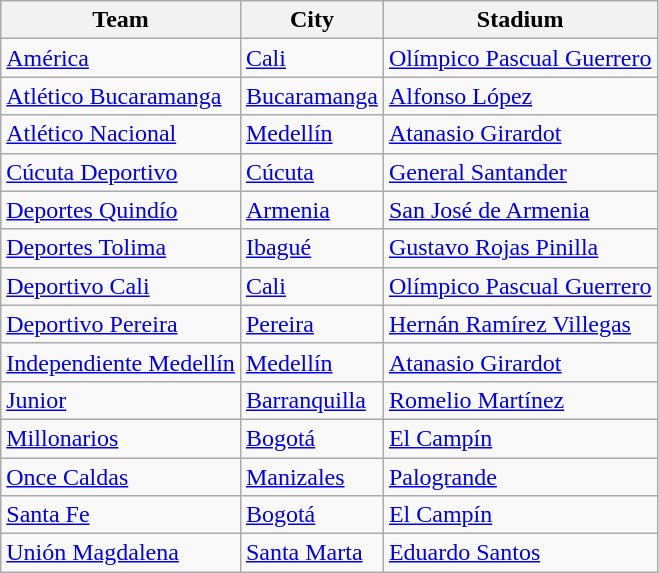<table class="wikitable sortable">
<tr>
<th>Team</th>
<th>City</th>
<th>Stadium</th>
</tr>
<tr>
<td><a href='#'>América</a></td>
<td><a href='#'>Cali</a></td>
<td><a href='#'>Olímpico Pascual Guerrero</a></td>
</tr>
<tr>
<td><a href='#'>Atlético Bucaramanga</a></td>
<td><a href='#'>Bucaramanga</a></td>
<td><a href='#'>Alfonso López</a></td>
</tr>
<tr>
<td><a href='#'>Atlético Nacional</a></td>
<td><a href='#'>Medellín</a></td>
<td><a href='#'>Atanasio Girardot</a></td>
</tr>
<tr>
<td><a href='#'>Cúcuta Deportivo</a></td>
<td><a href='#'>Cúcuta</a></td>
<td><a href='#'>General Santander</a></td>
</tr>
<tr>
<td><a href='#'>Deportes Quindío</a></td>
<td><a href='#'>Armenia</a></td>
<td><a href='#'>San José de Armenia</a></td>
</tr>
<tr>
<td><a href='#'>Deportes Tolima</a></td>
<td><a href='#'>Ibagué</a></td>
<td><a href='#'>Gustavo Rojas Pinilla</a></td>
</tr>
<tr>
<td><a href='#'>Deportivo Cali</a></td>
<td><a href='#'>Cali</a></td>
<td><a href='#'>Olímpico Pascual Guerrero</a></td>
</tr>
<tr>
<td><a href='#'>Deportivo Pereira</a></td>
<td><a href='#'>Pereira</a></td>
<td><a href='#'>Hernán Ramírez Villegas</a></td>
</tr>
<tr>
<td><a href='#'>Independiente Medellín</a></td>
<td><a href='#'>Medellín</a></td>
<td><a href='#'>Atanasio Girardot</a></td>
</tr>
<tr>
<td><a href='#'>Junior</a></td>
<td><a href='#'>Barranquilla</a></td>
<td><a href='#'>Romelio Martínez</a></td>
</tr>
<tr>
<td><a href='#'>Millonarios</a></td>
<td><a href='#'>Bogotá</a></td>
<td><a href='#'>El Campín</a></td>
</tr>
<tr>
<td><a href='#'>Once Caldas</a></td>
<td><a href='#'>Manizales</a></td>
<td><a href='#'>Palogrande</a></td>
</tr>
<tr>
<td><a href='#'>Santa Fe</a></td>
<td><a href='#'>Bogotá</a></td>
<td><a href='#'>El Campín</a></td>
</tr>
<tr>
<td><a href='#'>Unión Magdalena</a></td>
<td><a href='#'>Santa Marta</a></td>
<td><a href='#'>Eduardo Santos</a></td>
</tr>
</table>
